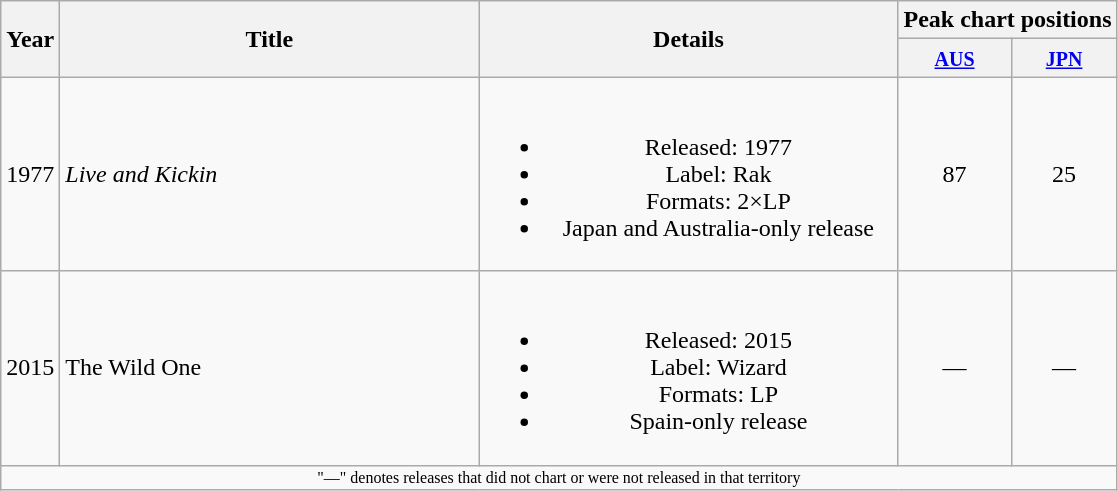<table class="wikitable" style="text-align:center">
<tr>
<th rowspan="2">Year</th>
<th rowspan="2" style="width:17em;">Title</th>
<th rowspan="2" style="width:17em;">Details</th>
<th colspan="2">Peak chart positions</th>
</tr>
<tr>
<th><small><a href='#'>AUS</a></small><br></th>
<th><small><a href='#'>JPN</a></small><br></th>
</tr>
<tr>
<td>1977</td>
<td align="left"><em>Live and Kickin<strong></td>
<td><br><ul><li>Released: 1977</li><li>Label: Rak</li><li>Formats: 2×LP</li><li>Japan and Australia-only release</li></ul></td>
<td>87</td>
<td>25</td>
</tr>
<tr>
<td>2015</td>
<td align="left"></em>The Wild One<em></td>
<td><br><ul><li>Released: 2015</li><li>Label: Wizard</li><li>Formats: LP</li><li>Spain-only release</li></ul></td>
<td>—</td>
<td>—</td>
</tr>
<tr>
<td colspan="5" style="font-size:8pt">"—" denotes releases that did not chart or were not released in that territory</td>
</tr>
</table>
